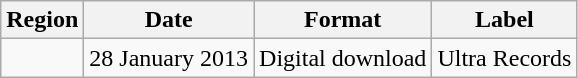<table class=wikitable>
<tr>
<th>Region</th>
<th>Date</th>
<th>Format</th>
<th>Label</th>
</tr>
<tr>
<td></td>
<td>28 January 2013</td>
<td>Digital download</td>
<td>Ultra Records</td>
</tr>
</table>
